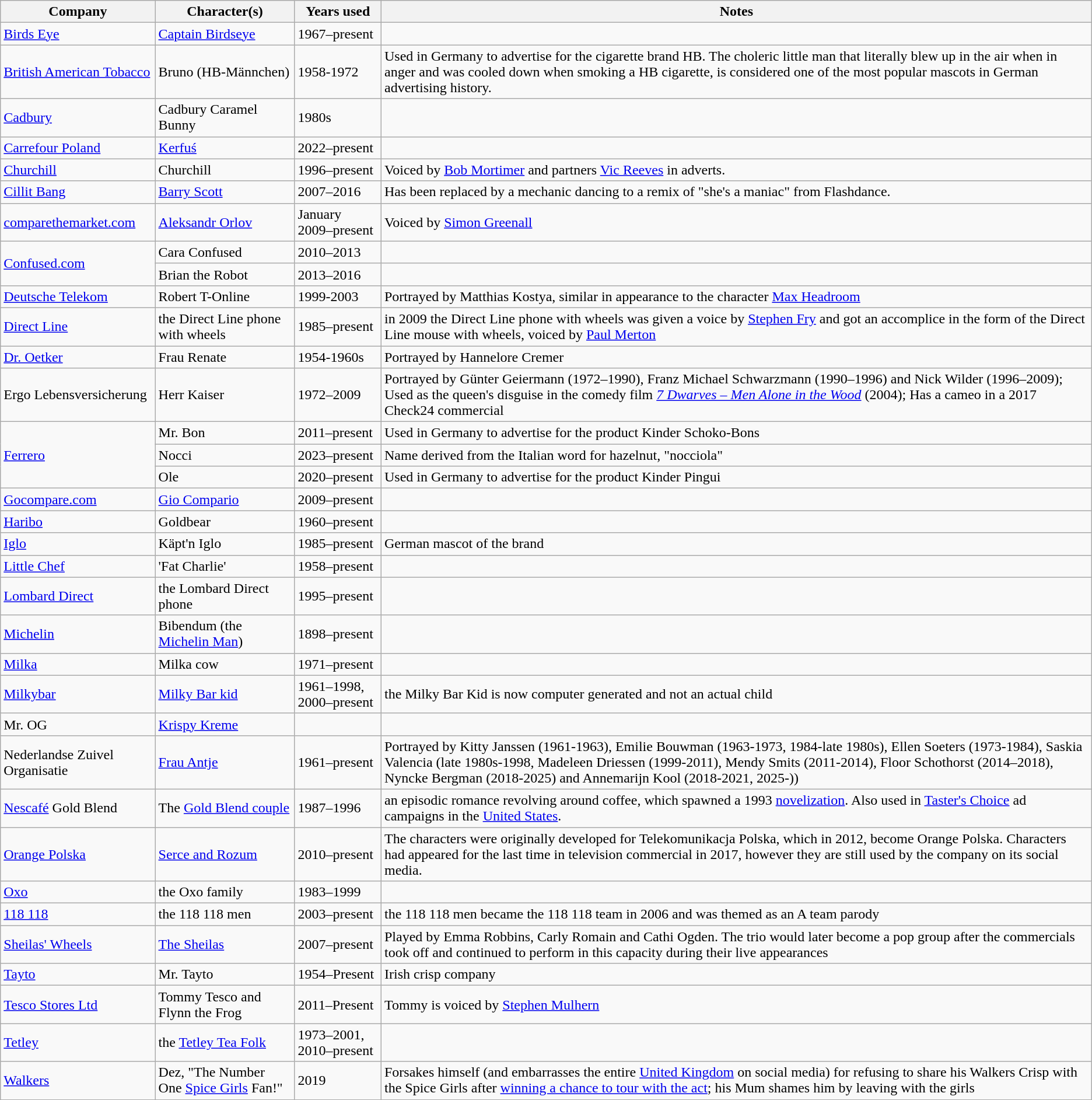<table class="wikitable">
<tr>
<th>Company</th>
<th>Character(s)</th>
<th>Years used</th>
<th>Notes</th>
</tr>
<tr>
<td><a href='#'>Birds Eye</a></td>
<td><a href='#'>Captain Birdseye</a></td>
<td>1967–present</td>
<td></td>
</tr>
<tr>
<td><a href='#'>British American Tobacco</a></td>
<td>Bruno (HB-Männchen)</td>
<td>1958-1972</td>
<td>Used in Germany to advertise for the cigarette brand HB. The choleric little man that literally blew up in the air when in anger and was cooled down when smoking a HB cigarette, is considered one of the most popular mascots in German advertising history.</td>
</tr>
<tr>
<td><a href='#'>Cadbury</a></td>
<td>Cadbury Caramel Bunny</td>
<td>1980s</td>
<td></td>
</tr>
<tr>
<td><a href='#'>Carrefour Poland</a></td>
<td><a href='#'>Kerfuś</a></td>
<td>2022–present</td>
<td></td>
</tr>
<tr>
<td><a href='#'>Churchill</a></td>
<td Churchill (advertising character)>Churchill</td>
<td>1996–present</td>
<td>Voiced by <a href='#'>Bob Mortimer</a> and partners <a href='#'>Vic Reeves</a> in adverts.</td>
</tr>
<tr>
<td><a href='#'>Cillit Bang</a></td>
<td><a href='#'>Barry Scott</a></td>
<td>2007–2016</td>
<td>Has been replaced by a mechanic dancing to a remix of "she's a maniac" from Flashdance.</td>
</tr>
<tr>
<td><a href='#'>comparethemarket.com</a></td>
<td><a href='#'>Aleksandr Orlov</a></td>
<td>January 2009–present</td>
<td>Voiced by <a href='#'>Simon Greenall</a></td>
</tr>
<tr>
<td rowspan="2"><a href='#'>Confused.com</a></td>
<td>Cara Confused</td>
<td>2010–2013</td>
<td></td>
</tr>
<tr>
<td>Brian the Robot</td>
<td>2013–2016</td>
<td></td>
</tr>
<tr>
<td><a href='#'>Deutsche Telekom</a></td>
<td>Robert T-Online</td>
<td>1999-2003</td>
<td>Portrayed by Matthias Kostya, similar in appearance to the character <a href='#'>Max Headroom</a></td>
</tr>
<tr>
<td><a href='#'>Direct Line</a></td>
<td>the Direct Line phone with wheels</td>
<td>1985–present</td>
<td>in 2009 the Direct Line phone with wheels was given a voice by <a href='#'>Stephen Fry</a> and got an accomplice in the form of the Direct Line mouse with wheels, voiced by <a href='#'>Paul Merton</a></td>
</tr>
<tr>
<td><a href='#'>Dr. Oetker</a></td>
<td>Frau Renate</td>
<td>1954-1960s</td>
<td>Portrayed by Hannelore Cremer</td>
</tr>
<tr>
<td>Ergo Lebensversicherung</td>
<td>Herr Kaiser</td>
<td>1972–2009</td>
<td>Portrayed by Günter Geiermann (1972–1990), Franz Michael Schwarzmann (1990–1996) and Nick Wilder (1996–2009); Used as the queen's disguise in the comedy film <em><a href='#'>7 Dwarves – Men Alone in the Wood</a></em> (2004); Has a cameo in a 2017 Check24 commercial</td>
</tr>
<tr>
<td rowspan="3"><a href='#'>Ferrero</a></td>
<td>Mr. Bon</td>
<td>2011–present</td>
<td>Used in Germany to advertise for the product Kinder Schoko-Bons</td>
</tr>
<tr>
<td>Nocci</td>
<td>2023–present</td>
<td>Name derived from the Italian word for hazelnut, "nocciola"</td>
</tr>
<tr>
<td>Ole</td>
<td>2020–present</td>
<td>Used in Germany to advertise for the product Kinder Pingui</td>
</tr>
<tr>
<td><a href='#'>Gocompare.com</a></td>
<td><a href='#'>Gio Compario</a></td>
<td>2009–present</td>
<td></td>
</tr>
<tr>
<td><a href='#'>Haribo</a></td>
<td>Goldbear</td>
<td>1960–present</td>
<td></td>
</tr>
<tr>
<td><a href='#'>Iglo</a></td>
<td>Käpt'n Iglo</td>
<td>1985–present</td>
<td>German mascot of the brand</td>
</tr>
<tr>
<td><a href='#'>Little Chef</a></td>
<td>'Fat Charlie'</td>
<td>1958–present</td>
<td></td>
</tr>
<tr>
<td><a href='#'>Lombard Direct</a></td>
<td>the Lombard Direct phone</td>
<td>1995–present</td>
<td></td>
</tr>
<tr>
<td><a href='#'>Michelin</a></td>
<td>Bibendum (the <a href='#'>Michelin Man</a>)</td>
<td>1898–present</td>
<td></td>
</tr>
<tr>
<td><a href='#'>Milka</a></td>
<td>Milka cow</td>
<td>1971–present</td>
<td></td>
</tr>
<tr>
<td><a href='#'>Milkybar</a></td>
<td><a href='#'>Milky Bar kid</a></td>
<td>1961–1998, 2000–present</td>
<td>the Milky Bar Kid is now computer generated and not an actual child</td>
</tr>
<tr>
<td>Mr. OG</td>
<td><a href='#'>Krispy Kreme</a></td>
<td></td>
</tr>
<tr>
<td>Nederlandse Zuivel Organisatie</td>
<td><a href='#'>Frau Antje</a></td>
<td>1961–present</td>
<td>Portrayed by Kitty Janssen (1961-1963), Emilie Bouwman (1963-1973, 1984-late 1980s), Ellen Soeters (1973-1984), Saskia Valencia (late 1980s-1998, Madeleen Driessen (1999-2011), Mendy Smits (2011-2014), Floor Schothorst (2014–2018), Nyncke Bergman (2018-2025) and Annemarijn Kool (2018-2021, 2025-))</td>
</tr>
<tr>
<td><a href='#'>Nescafé</a> Gold Blend</td>
<td>The <a href='#'>Gold Blend couple</a></td>
<td>1987–1996</td>
<td>an episodic romance revolving around coffee, which spawned a 1993 <a href='#'>novelization</a>. Also used in <a href='#'>Taster's Choice</a> ad campaigns in the <a href='#'>United States</a>.</td>
</tr>
<tr>
<td><a href='#'>Orange Polska</a></td>
<td><a href='#'>Serce and Rozum</a></td>
<td>2010–present</td>
<td>The characters were originally developed for Telekomunikacja Polska, which in 2012, become Orange Polska. Characters had appeared for the last time in television commercial in 2017, however they are still used by the company on its social media.</td>
</tr>
<tr>
<td><a href='#'>Oxo</a></td>
<td>the Oxo family</td>
<td>1983–1999</td>
<td></td>
</tr>
<tr>
<td><a href='#'>118 118</a></td>
<td>the 118 118 men</td>
<td>2003–present</td>
<td>the 118 118 men became the 118 118 team in 2006 and was themed as an A team parody</td>
</tr>
<tr>
<td><a href='#'>Sheilas' Wheels</a></td>
<td><a href='#'>The Sheilas</a></td>
<td>2007–present</td>
<td>Played by Emma Robbins, Carly Romain and Cathi Ogden. The trio would later become a pop group after the commercials took off and continued to perform in this capacity during their live appearances</td>
</tr>
<tr>
<td><a href='#'>Tayto</a></td>
<td>Mr. Tayto</td>
<td>1954–Present</td>
<td>Irish crisp company</td>
</tr>
<tr>
<td><a href='#'>Tesco Stores Ltd</a></td>
<td>Tommy Tesco and Flynn the Frog</td>
<td>2011–Present</td>
<td>Tommy is voiced by <a href='#'>Stephen Mulhern</a></td>
</tr>
<tr>
<td><a href='#'>Tetley</a></td>
<td>the <a href='#'>Tetley Tea Folk</a></td>
<td>1973–2001, 2010–present</td>
<td></td>
</tr>
<tr>
<td><a href='#'>Walkers</a></td>
<td>Dez, "The Number One <a href='#'>Spice Girls</a> Fan!"</td>
<td>2019</td>
<td>Forsakes himself (and embarrasses the entire <a href='#'>United Kingdom</a> on social media) for refusing to share his Walkers Crisp with the Spice Girls after <a href='#'>winning a chance to tour with the act</a>; his Mum shames him by leaving with the girls</td>
</tr>
</table>
